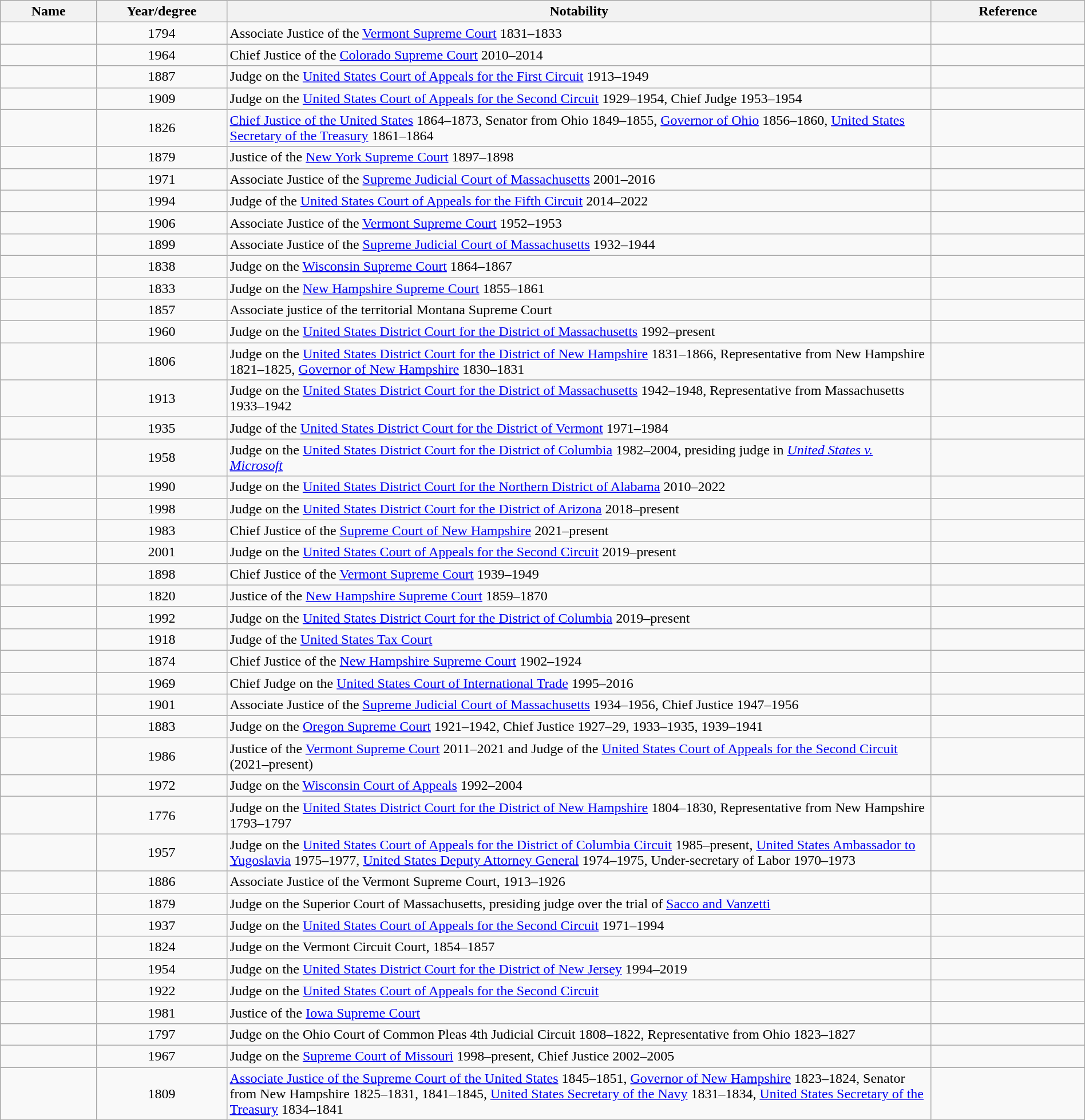<table class="wikitable sortable" style="width:100%">
<tr>
<th style="width:*;">Name</th>
<th style="width:12%;">Year/degree</th>
<th style="width:65%;" class="unsortable">Notability</th>
<th style="width:*;" class="unsortable">Reference</th>
</tr>
<tr>
<td></td>
<td style="text-align:center;">1794</td>
<td>Associate Justice of the <a href='#'>Vermont Supreme Court</a> 1831–1833</td>
<td style="text-align:center;"></td>
</tr>
<tr>
<td></td>
<td style="text-align:center;">1964</td>
<td>Chief Justice of the <a href='#'>Colorado Supreme Court</a> 2010–2014</td>
<td style="text-align:center;"></td>
</tr>
<tr>
<td></td>
<td style="text-align:center;">1887</td>
<td>Judge on the <a href='#'>United States Court of Appeals for the First Circuit</a> 1913–1949</td>
<td style="text-align:center;"></td>
</tr>
<tr>
<td></td>
<td style="text-align:center;">1909</td>
<td>Judge on the <a href='#'>United States Court of Appeals for the Second Circuit</a> 1929–1954, Chief Judge 1953–1954</td>
<td style="text-align:center;"></td>
</tr>
<tr>
<td></td>
<td style="text-align:center;">1826</td>
<td><a href='#'>Chief Justice of the United States</a> 1864–1873, Senator from Ohio 1849–1855, <a href='#'>Governor of Ohio</a> 1856–1860, <a href='#'>United States Secretary of the Treasury</a> 1861–1864</td>
<td style="text-align:center;"></td>
</tr>
<tr>
<td></td>
<td style="text-align:center;">1879</td>
<td>Justice of the <a href='#'>New York Supreme Court</a> 1897–1898</td>
<td></td>
</tr>
<tr>
<td></td>
<td style="text-align:center;">1971</td>
<td>Associate Justice of the <a href='#'>Supreme Judicial Court of Massachusetts</a> 2001–2016</td>
<td style="text-align:center;"></td>
</tr>
<tr>
<td></td>
<td style="text-align:center;">1994</td>
<td>Judge of the <a href='#'>United States Court of Appeals for the Fifth Circuit</a> 2014–2022</td>
<td style="text-align:center;"></td>
</tr>
<tr>
<td></td>
<td style="text-align:center;">1906</td>
<td>Associate Justice of the <a href='#'>Vermont Supreme Court</a> 1952–1953</td>
<td style="text-align:center;"></td>
</tr>
<tr>
<td></td>
<td style="text-align:center;">1899</td>
<td>Associate Justice of the <a href='#'>Supreme Judicial Court of Massachusetts</a> 1932–1944</td>
<td style="text-align:center;"></td>
</tr>
<tr>
<td></td>
<td style="text-align:center;">1838</td>
<td>Judge on the <a href='#'>Wisconsin Supreme Court</a> 1864–1867</td>
<td style="text-align:center;"></td>
</tr>
<tr>
<td></td>
<td style="text-align:center;">1833</td>
<td>Judge on the <a href='#'>New Hampshire Supreme Court</a> 1855–1861</td>
<td style="text-align:center;"></td>
</tr>
<tr>
<td></td>
<td style="text-align:center;">1857</td>
<td>Associate justice of the territorial Montana Supreme Court</td>
<td style="text-align:center;"></td>
</tr>
<tr>
<td></td>
<td style="text-align:center;">1960</td>
<td>Judge on the <a href='#'>United States District Court for the District of Massachusetts</a> 1992–present</td>
<td style="text-align:center;"></td>
</tr>
<tr>
<td></td>
<td style="text-align:center;">1806</td>
<td>Judge on the <a href='#'>United States District Court for the District of New Hampshire</a> 1831–1866, Representative from New Hampshire 1821–1825, <a href='#'>Governor of New Hampshire</a> 1830–1831</td>
<td style="text-align:center;"></td>
</tr>
<tr>
<td></td>
<td style="text-align:center;">1913</td>
<td>Judge on the <a href='#'>United States District Court for the District of Massachusetts</a> 1942–1948, Representative from Massachusetts 1933–1942</td>
<td style="text-align:center;"></td>
</tr>
<tr>
<td></td>
<td style="text-align:center;">1935</td>
<td>Judge of the <a href='#'>United States District Court for the District of Vermont</a> 1971–1984</td>
<td style="text-align:center;"></td>
</tr>
<tr>
<td></td>
<td style="text-align:center;">1958</td>
<td>Judge on the <a href='#'>United States District Court for the District of Columbia</a> 1982–2004, presiding judge in <em><a href='#'>United States v. Microsoft</a></em></td>
<td style="text-align:center;"></td>
</tr>
<tr>
<td></td>
<td style="text-align:center;">1990</td>
<td>Judge on the <a href='#'>United States District Court for the Northern District of Alabama</a> 2010–2022</td>
<td style="text-align:center;"></td>
</tr>
<tr>
<td></td>
<td style="text-align:center;">1998</td>
<td>Judge on the <a href='#'>United States District Court for the District of Arizona</a> 2018–present</td>
<td style="text-align:center;"></td>
</tr>
<tr>
<td></td>
<td style="text-align:center;">1983</td>
<td>Chief Justice of the <a href='#'>Supreme Court of New Hampshire</a> 2021–present</td>
<td style="text-align:center;"></td>
</tr>
<tr>
<td></td>
<td style="text-align:center;">2001</td>
<td>Judge on the <a href='#'>United States Court of Appeals for the Second Circuit</a> 2019–present</td>
<td style="text-align:center;"></td>
</tr>
<tr>
<td></td>
<td style="text-align:center;">1898</td>
<td>Chief Justice of the <a href='#'>Vermont Supreme Court</a> 1939–1949</td>
<td style="text-align:center;"></td>
</tr>
<tr>
<td></td>
<td style="text-align:center;">1820</td>
<td>Justice of the <a href='#'>New Hampshire Supreme Court</a> 1859–1870</td>
<td style="text-align:center;"></td>
</tr>
<tr>
<td></td>
<td style="text-align:center;">1992</td>
<td>Judge on the <a href='#'>United States District Court for the District of Columbia</a> 2019–present</td>
<td style="text-align:center;"></td>
</tr>
<tr>
<td></td>
<td style="text-align:center;">1918</td>
<td>Judge of the <a href='#'>United States Tax Court</a></td>
<td style="text-align:center;"></td>
</tr>
<tr>
<td></td>
<td style="text-align:center;">1874</td>
<td>Chief Justice of the <a href='#'>New Hampshire Supreme Court</a> 1902–1924</td>
<td style="text-align:center;"></td>
</tr>
<tr>
<td></td>
<td style="text-align:center;">1969</td>
<td>Chief Judge on the <a href='#'>United States Court of International Trade</a> 1995–2016</td>
<td style="text-align:center;"></td>
</tr>
<tr>
<td></td>
<td style="text-align:center;">1901</td>
<td>Associate Justice of the <a href='#'>Supreme Judicial Court of Massachusetts</a> 1934–1956, Chief Justice 1947–1956</td>
<td style="text-align:center;"></td>
</tr>
<tr>
<td></td>
<td style="text-align:center;">1883</td>
<td>Judge on the <a href='#'>Oregon Supreme Court</a> 1921–1942, Chief Justice 1927–29, 1933–1935, 1939–1941</td>
<td style="text-align:center;"></td>
</tr>
<tr>
<td></td>
<td style="text-align:center;">1986</td>
<td>Justice of the <a href='#'>Vermont Supreme Court</a> 2011–2021 and Judge of the <a href='#'>United States Court of Appeals for the Second Circuit</a> (2021–present)</td>
<td style="text-align:center;"></td>
</tr>
<tr>
<td></td>
<td style="text-align:center;">1972</td>
<td>Judge on the <a href='#'>Wisconsin Court of Appeals</a> 1992–2004</td>
<td style="text-align:center;"></td>
</tr>
<tr>
<td></td>
<td style="text-align:center;">1776</td>
<td>Judge on the <a href='#'>United States District Court for the District of New Hampshire</a> 1804–1830, Representative from New Hampshire 1793–1797</td>
<td style="text-align:center;"></td>
</tr>
<tr>
<td></td>
<td style="text-align:center;">1957</td>
<td>Judge on the <a href='#'>United States Court of Appeals for the District of Columbia Circuit</a> 1985–present, <a href='#'>United States Ambassador to Yugoslavia</a> 1975–1977, <a href='#'>United States Deputy Attorney General</a> 1974–1975, Under-secretary of Labor 1970–1973</td>
<td style="text-align:center;"></td>
</tr>
<tr>
<td></td>
<td style="text-align:center;">1886</td>
<td>Associate Justice of the Vermont Supreme Court, 1913–1926</td>
<td style="text-align:center;"></td>
</tr>
<tr>
<td></td>
<td style="text-align:center;">1879</td>
<td>Judge on the Superior Court of Massachusetts, presiding judge over the trial of <a href='#'>Sacco and Vanzetti</a></td>
<td style="text-align:center;"></td>
</tr>
<tr>
<td></td>
<td style="text-align:center;">1937</td>
<td>Judge on the <a href='#'>United States Court of Appeals for the Second Circuit</a> 1971–1994</td>
<td style="text-align:center;"></td>
</tr>
<tr>
<td></td>
<td style="text-align:center;">1824</td>
<td>Judge on the Vermont Circuit Court, 1854–1857</td>
<td style="text-align:center;"></td>
</tr>
<tr>
<td></td>
<td style="text-align:center;">1954</td>
<td>Judge on the <a href='#'>United States District Court for the District of New Jersey</a> 1994–2019</td>
<td style="text-align:center;"></td>
</tr>
<tr>
<td></td>
<td style="text-align:center;">1922</td>
<td>Judge on the <a href='#'>United States Court of Appeals for the Second Circuit</a></td>
<td style="text-align:center;"></td>
</tr>
<tr>
<td></td>
<td style="text-align:center;">1981</td>
<td>Justice of the <a href='#'>Iowa Supreme Court</a></td>
<td style="text-align:center;"></td>
</tr>
<tr>
<td></td>
<td style="text-align:center;">1797</td>
<td>Judge on the Ohio Court of Common Pleas 4th Judicial Circuit 1808–1822, Representative from Ohio 1823–1827</td>
<td style="text-align:center;"></td>
</tr>
<tr>
<td></td>
<td style="text-align:center;">1967</td>
<td>Judge on the <a href='#'>Supreme Court of Missouri</a> 1998–present, Chief Justice 2002–2005</td>
<td style="text-align:center;"></td>
</tr>
<tr>
<td></td>
<td style="text-align:center;">1809</td>
<td><a href='#'>Associate Justice of the Supreme Court of the United States</a> 1845–1851, <a href='#'>Governor of New Hampshire</a> 1823–1824, Senator from New Hampshire 1825–1831, 1841–1845, <a href='#'>United States Secretary of the Navy</a> 1831–1834, <a href='#'>United States Secretary of the Treasury</a> 1834–1841</td>
<td style="text-align:center;"></td>
</tr>
</table>
